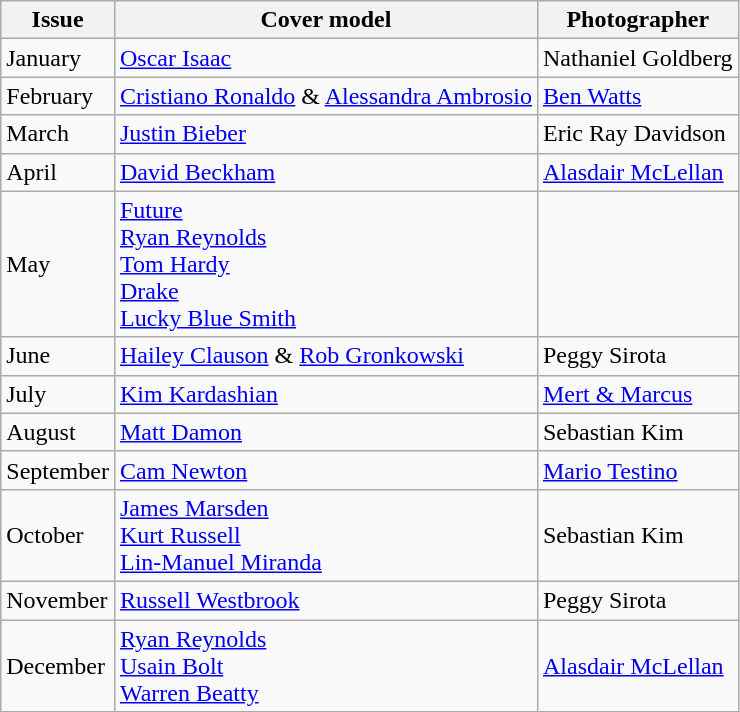<table class="sortable wikitable">
<tr>
<th>Issue</th>
<th>Cover model</th>
<th>Photographer</th>
</tr>
<tr>
<td>January</td>
<td><a href='#'>Oscar Isaac</a></td>
<td>Nathaniel Goldberg</td>
</tr>
<tr>
<td>February</td>
<td><a href='#'>Cristiano Ronaldo</a> & <a href='#'>Alessandra Ambrosio</a></td>
<td><a href='#'>Ben Watts</a></td>
</tr>
<tr>
<td>March</td>
<td><a href='#'>Justin Bieber</a></td>
<td>Eric Ray Davidson</td>
</tr>
<tr>
<td>April</td>
<td><a href='#'>David Beckham</a></td>
<td><a href='#'>Alasdair McLellan</a></td>
</tr>
<tr>
<td>May</td>
<td><a href='#'>Future</a><br><a href='#'>Ryan Reynolds</a><br><a href='#'>Tom Hardy</a><br><a href='#'>Drake</a><br><a href='#'>Lucky Blue Smith</a></td>
<td></td>
</tr>
<tr>
<td>June</td>
<td><a href='#'>Hailey Clauson</a> & <a href='#'>Rob Gronkowski</a></td>
<td>Peggy Sirota</td>
</tr>
<tr>
<td>July</td>
<td><a href='#'>Kim Kardashian</a></td>
<td><a href='#'>Mert & Marcus</a></td>
</tr>
<tr>
<td>August</td>
<td><a href='#'>Matt Damon</a></td>
<td>Sebastian Kim</td>
</tr>
<tr>
<td>September</td>
<td><a href='#'>Cam Newton</a></td>
<td><a href='#'>Mario Testino</a></td>
</tr>
<tr>
<td>October</td>
<td><a href='#'>James Marsden</a><br><a href='#'>Kurt Russell</a><br><a href='#'>Lin-Manuel Miranda</a></td>
<td>Sebastian Kim</td>
</tr>
<tr>
<td>November</td>
<td><a href='#'>Russell Westbrook</a></td>
<td>Peggy Sirota</td>
</tr>
<tr>
<td>December</td>
<td><a href='#'>Ryan Reynolds</a><br><a href='#'>Usain Bolt</a><br><a href='#'>Warren Beatty</a></td>
<td><a href='#'>Alasdair McLellan</a></td>
</tr>
</table>
